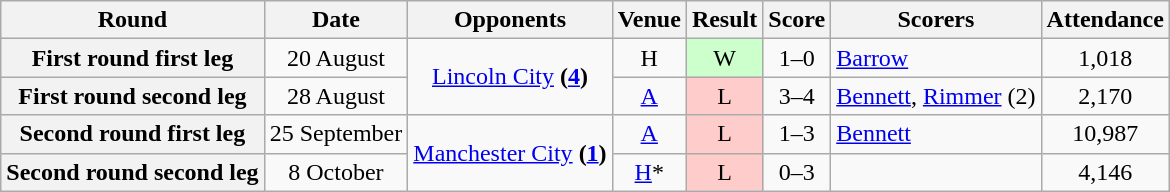<table class="wikitable" style="text-align:center">
<tr>
<th>Round</th>
<th>Date</th>
<th>Opponents</th>
<th>Venue</th>
<th>Result</th>
<th>Score</th>
<th>Scorers</th>
<th>Attendance</th>
</tr>
<tr>
<th>First round first leg</th>
<td>20 August</td>
<td rowspan=2><a href='#'>Lincoln City</a> <strong>(<a href='#'>4</a>)</strong></td>
<td>H</td>
<td style="background-color:#CCFFCC">W</td>
<td>1–0</td>
<td align="left"><a href='#'>Barrow</a></td>
<td>1,018</td>
</tr>
<tr>
<th>First round second leg</th>
<td>28 August</td>
<td><a href='#'>A</a></td>
<td style="background-color:#FFCCCC">L</td>
<td>3–4</td>
<td align="left"><a href='#'>Bennett</a>, <a href='#'>Rimmer</a> (2)</td>
<td>2,170</td>
</tr>
<tr>
<th>Second round first leg</th>
<td>25 September</td>
<td rowspan=2><a href='#'>Manchester City</a> <strong>(<a href='#'>1</a>)</strong></td>
<td><a href='#'>A</a></td>
<td style="background-color:#FFCCCC">L</td>
<td>1–3</td>
<td align="left"><a href='#'>Bennett</a></td>
<td>10,987</td>
</tr>
<tr>
<th>Second round second leg</th>
<td>8 October</td>
<td><a href='#'>H</a>*</td>
<td style="background-color:#FFCCCC">L</td>
<td>0–3</td>
<td align="left"></td>
<td>4,146</td>
</tr>
</table>
